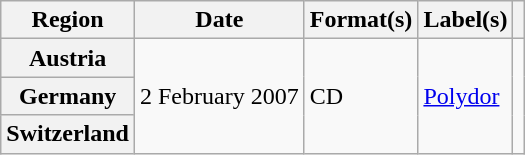<table class="wikitable plainrowheaders">
<tr>
<th scope="col">Region</th>
<th scope="col">Date</th>
<th scope="col">Format(s)</th>
<th scope="col">Label(s)</th>
<th scope="col"></th>
</tr>
<tr>
<th scope="row">Austria</th>
<td rowspan="3">2 February 2007</td>
<td rowspan="3">CD</td>
<td rowspan="3"><a href='#'>Polydor</a></td>
<td rowspan="3"></td>
</tr>
<tr>
<th scope="row">Germany</th>
</tr>
<tr>
<th scope="row">Switzerland</th>
</tr>
</table>
